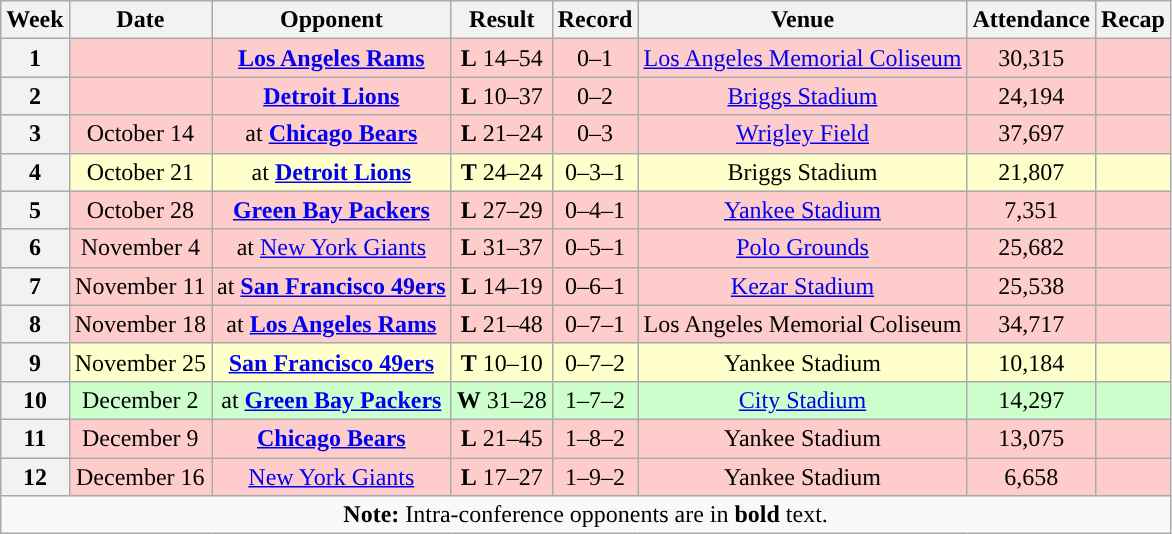<table class="wikitable" style="text-align:center">
<tr>
<th>Week</th>
<th>Date</th>
<th>Opponent</th>
<th>Result</th>
<th>Record</th>
<th>Venue</th>
<th>Attendance</th>
<th>Recap</th>
</tr>
<tr style="background:#fcc">
<th>1</th>
<td></td>
<td><strong><a href='#'>Los Angeles Rams</a></strong></td>
<td><strong>L</strong> 14–54</td>
<td>0–1</td>
<td><a href='#'>Los Angeles Memorial Coliseum</a></td>
<td>30,315</td>
<td></td>
</tr>
<tr style="background:#fcc">
<th>2</th>
<td></td>
<td><strong><a href='#'>Detroit Lions</a></strong></td>
<td><strong>L</strong> 10–37</td>
<td>0–2</td>
<td><a href='#'>Briggs Stadium</a></td>
<td>24,194</td>
<td></td>
</tr>
<tr style="background:#fcc">
<th>3</th>
<td>October 14</td>
<td>at <strong><a href='#'>Chicago Bears</a></strong></td>
<td><strong>L</strong> 21–24</td>
<td>0–3</td>
<td><a href='#'>Wrigley Field</a></td>
<td>37,697</td>
<td></td>
</tr>
<tr style="background:#ffc">
<th>4</th>
<td>October 21</td>
<td>at <strong><a href='#'>Detroit Lions</a></strong></td>
<td><strong>T</strong> 24–24</td>
<td>0–3–1</td>
<td>Briggs Stadium</td>
<td>21,807</td>
<td></td>
</tr>
<tr style="background:#fcc">
<th>5</th>
<td>October 28</td>
<td><strong><a href='#'>Green Bay Packers</a></strong></td>
<td><strong>L</strong> 27–29</td>
<td>0–4–1</td>
<td><a href='#'>Yankee Stadium</a></td>
<td>7,351</td>
<td></td>
</tr>
<tr style="background:#fcc">
<th>6</th>
<td>November 4</td>
<td>at <a href='#'>New York Giants</a></td>
<td><strong>L</strong> 31–37</td>
<td>0–5–1</td>
<td><a href='#'>Polo Grounds</a></td>
<td>25,682</td>
<td></td>
</tr>
<tr style="background:#fcc">
<th>7</th>
<td>November 11</td>
<td>at <strong><a href='#'>San Francisco 49ers</a></strong></td>
<td><strong>L</strong> 14–19</td>
<td>0–6–1</td>
<td><a href='#'>Kezar Stadium</a></td>
<td>25,538</td>
<td></td>
</tr>
<tr style="background:#fcc">
<th>8</th>
<td>November 18</td>
<td>at <strong><a href='#'>Los Angeles Rams</a></strong></td>
<td><strong>L</strong> 21–48</td>
<td>0–7–1</td>
<td>Los Angeles Memorial Coliseum</td>
<td>34,717</td>
<td></td>
</tr>
<tr style="background:#ffc">
<th>9</th>
<td>November 25</td>
<td><strong><a href='#'>San Francisco 49ers</a></strong></td>
<td><strong>T</strong> 10–10</td>
<td>0–7–2</td>
<td>Yankee Stadium</td>
<td>10,184</td>
<td></td>
</tr>
<tr style="background:#cfc">
<th>10</th>
<td>December 2</td>
<td>at <strong><a href='#'>Green Bay Packers</a></strong></td>
<td><strong>W</strong> 31–28</td>
<td>1–7–2</td>
<td><a href='#'>City Stadium</a></td>
<td>14,297</td>
<td></td>
</tr>
<tr style="background:#fcc">
<th>11</th>
<td>December 9</td>
<td><strong><a href='#'>Chicago Bears</a></strong></td>
<td><strong>L</strong> 21–45</td>
<td>1–8–2</td>
<td>Yankee Stadium</td>
<td>13,075</td>
<td></td>
</tr>
<tr style="background:#fcc">
<th>12</th>
<td>December 16</td>
<td><a href='#'>New York Giants</a></td>
<td><strong>L</strong> 17–27</td>
<td>1–9–2</td>
<td>Yankee Stadium</td>
<td>6,658</td>
<td></td>
</tr>
<tr>
<td colspan="8"><strong>Note:</strong> Intra-conference opponents are in <strong>bold</strong> text.</td>
</tr>
</table>
